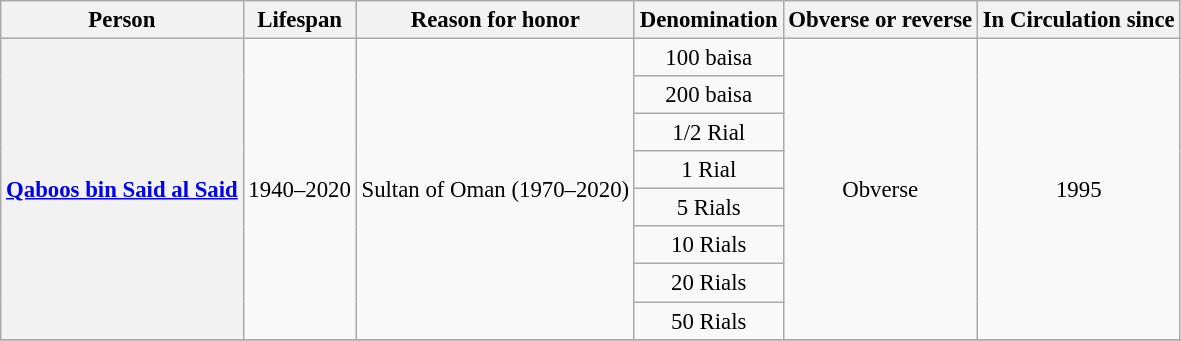<table class="wikitable" style="font-size: 95%; text-align:center;">
<tr>
<th>Person</th>
<th>Lifespan</th>
<th>Reason for honor</th>
<th>Denomination</th>
<th>Obverse or reverse</th>
<th>In Circulation since</th>
</tr>
<tr>
<th rowspan = 8><a href='#'>Qaboos bin Said al Said</a></th>
<td rowspan = 8>1940–2020</td>
<td rowspan = 8>Sultan of Oman (1970–2020)</td>
<td>100 baisa</td>
<td rowspan = 8>Obverse</td>
<td rowspan = 8>1995</td>
</tr>
<tr>
<td>200 baisa</td>
</tr>
<tr>
<td>1/2 Rial</td>
</tr>
<tr>
<td>1 Rial</td>
</tr>
<tr>
<td>5 Rials</td>
</tr>
<tr>
<td>10 Rials</td>
</tr>
<tr>
<td>20 Rials</td>
</tr>
<tr>
<td>50 Rials</td>
</tr>
<tr>
</tr>
</table>
